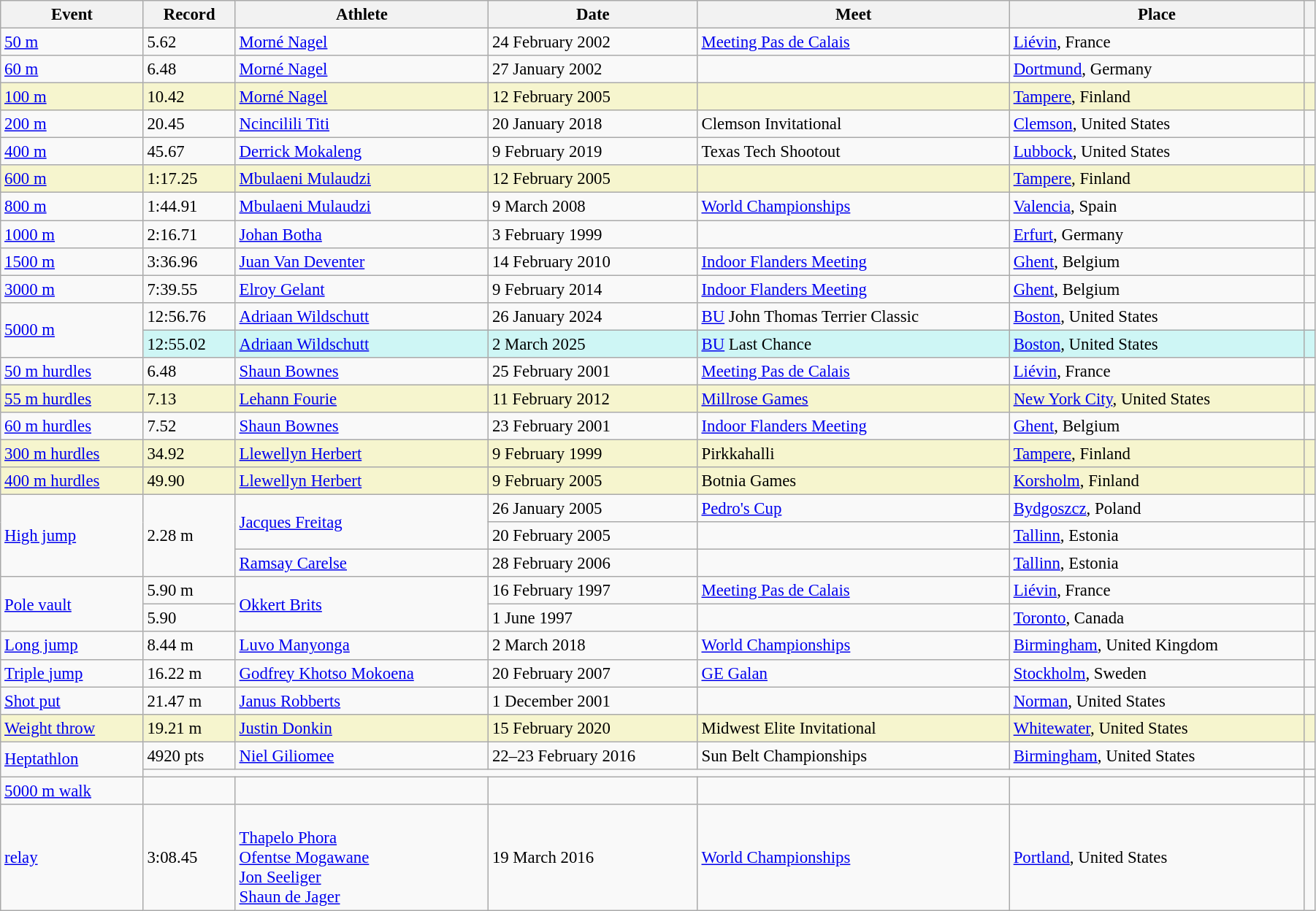<table class="wikitable" style="font-size:95%; width: 95%;">
<tr>
<th>Event</th>
<th>Record</th>
<th>Athlete</th>
<th>Date</th>
<th>Meet</th>
<th>Place</th>
<th></th>
</tr>
<tr>
<td><a href='#'>50 m</a></td>
<td>5.62</td>
<td><a href='#'>Morné Nagel</a></td>
<td>24 February 2002</td>
<td><a href='#'>Meeting Pas de Calais</a></td>
<td><a href='#'>Liévin</a>, France</td>
<td></td>
</tr>
<tr>
<td><a href='#'>60 m</a></td>
<td>6.48</td>
<td><a href='#'>Morné Nagel</a></td>
<td>27 January 2002</td>
<td></td>
<td><a href='#'>Dortmund</a>, Germany</td>
<td></td>
</tr>
<tr style="background:#f6F5CE;">
<td><a href='#'>100 m</a></td>
<td>10.42</td>
<td><a href='#'>Morné Nagel</a></td>
<td>12 February 2005</td>
<td></td>
<td><a href='#'>Tampere</a>, Finland</td>
<td></td>
</tr>
<tr>
<td><a href='#'>200 m</a></td>
<td>20.45</td>
<td><a href='#'>Ncincilili Titi</a></td>
<td>20 January 2018</td>
<td>Clemson Invitational</td>
<td><a href='#'>Clemson</a>, United States</td>
<td></td>
</tr>
<tr>
<td><a href='#'>400 m</a></td>
<td>45.67</td>
<td><a href='#'>Derrick Mokaleng</a></td>
<td>9 February 2019</td>
<td>Texas Tech Shootout</td>
<td><a href='#'>Lubbock</a>, United States</td>
<td></td>
</tr>
<tr style="background:#f6F5CE;">
<td><a href='#'>600 m</a></td>
<td>1:17.25 </td>
<td><a href='#'>Mbulaeni Mulaudzi</a></td>
<td>12 February 2005</td>
<td></td>
<td><a href='#'>Tampere</a>, Finland</td>
<td></td>
</tr>
<tr>
<td><a href='#'>800 m</a></td>
<td>1:44.91</td>
<td><a href='#'>Mbulaeni Mulaudzi</a></td>
<td>9 March 2008</td>
<td><a href='#'>World Championships</a></td>
<td><a href='#'>Valencia</a>, Spain</td>
<td></td>
</tr>
<tr>
<td><a href='#'>1000 m</a></td>
<td>2:16.71</td>
<td><a href='#'>Johan Botha</a></td>
<td>3 February 1999</td>
<td></td>
<td><a href='#'>Erfurt</a>, Germany</td>
<td></td>
</tr>
<tr>
<td><a href='#'>1500 m</a></td>
<td>3:36.96</td>
<td><a href='#'>Juan Van Deventer</a></td>
<td>14 February 2010</td>
<td><a href='#'>Indoor Flanders Meeting</a></td>
<td><a href='#'>Ghent</a>, Belgium</td>
<td></td>
</tr>
<tr>
<td><a href='#'>3000 m</a></td>
<td>7:39.55 </td>
<td><a href='#'>Elroy Gelant</a></td>
<td>9 February 2014</td>
<td><a href='#'>Indoor Flanders Meeting</a></td>
<td><a href='#'>Ghent</a>, Belgium</td>
<td></td>
</tr>
<tr>
<td rowspan=2><a href='#'>5000 m</a></td>
<td>12:56.76</td>
<td><a href='#'>Adriaan Wildschutt</a></td>
<td>26 January 2024</td>
<td><a href='#'>BU</a> John Thomas Terrier Classic</td>
<td><a href='#'>Boston</a>, United States</td>
<td></td>
</tr>
<tr bgcolor=#CEF6F5>
<td>12:55.02</td>
<td><a href='#'>Adriaan Wildschutt</a></td>
<td>2 March 2025</td>
<td><a href='#'>BU</a> Last Chance</td>
<td><a href='#'>Boston</a>, United States</td>
<td></td>
</tr>
<tr>
<td><a href='#'>50 m hurdles</a></td>
<td>6.48</td>
<td><a href='#'>Shaun Bownes</a></td>
<td>25 February 2001</td>
<td><a href='#'>Meeting Pas de Calais</a></td>
<td><a href='#'>Liévin</a>, France</td>
<td></td>
</tr>
<tr style="background:#f6F5CE;">
<td><a href='#'>55 m hurdles</a></td>
<td>7.13</td>
<td><a href='#'>Lehann Fourie</a></td>
<td>11 February 2012</td>
<td><a href='#'>Millrose Games</a></td>
<td><a href='#'>New York City</a>, United States</td>
<td></td>
</tr>
<tr>
<td><a href='#'>60 m hurdles</a></td>
<td>7.52</td>
<td><a href='#'>Shaun Bownes</a></td>
<td>23 February 2001</td>
<td><a href='#'>Indoor Flanders Meeting</a></td>
<td><a href='#'>Ghent</a>, Belgium</td>
<td></td>
</tr>
<tr style="background:#f6F5CE;">
<td><a href='#'>300 m hurdles</a></td>
<td>34.92 </td>
<td><a href='#'>Llewellyn Herbert</a></td>
<td>9 February 1999</td>
<td>Pirkkahalli</td>
<td><a href='#'>Tampere</a>, Finland</td>
<td></td>
</tr>
<tr style="background:#f6F5CE;">
<td><a href='#'>400 m hurdles</a></td>
<td>49.90 </td>
<td><a href='#'>Llewellyn Herbert</a></td>
<td>9 February 2005</td>
<td>Botnia Games</td>
<td><a href='#'>Korsholm</a>, Finland</td>
<td></td>
</tr>
<tr>
<td rowspan=3><a href='#'>High jump</a></td>
<td rowspan=3>2.28 m</td>
<td rowspan=2><a href='#'>Jacques Freitag</a></td>
<td>26 January 2005</td>
<td><a href='#'>Pedro's Cup</a></td>
<td><a href='#'>Bydgoszcz</a>, Poland</td>
<td></td>
</tr>
<tr>
<td>20 February 2005</td>
<td></td>
<td><a href='#'>Tallinn</a>, Estonia</td>
<td></td>
</tr>
<tr>
<td><a href='#'>Ramsay Carelse</a></td>
<td>28 February 2006</td>
<td></td>
<td><a href='#'>Tallinn</a>, Estonia</td>
<td></td>
</tr>
<tr>
<td rowspan=2><a href='#'>Pole vault</a></td>
<td>5.90 m</td>
<td rowspan=2><a href='#'>Okkert Brits</a></td>
<td>16 February 1997</td>
<td><a href='#'>Meeting Pas de Calais</a></td>
<td><a href='#'>Liévin</a>, France</td>
<td></td>
</tr>
<tr>
<td>5.90</td>
<td>1 June 1997</td>
<td></td>
<td><a href='#'>Toronto</a>, Canada</td>
<td></td>
</tr>
<tr>
<td><a href='#'>Long jump</a></td>
<td>8.44 m</td>
<td><a href='#'>Luvo Manyonga</a></td>
<td>2 March 2018</td>
<td><a href='#'>World Championships</a></td>
<td><a href='#'>Birmingham</a>, United Kingdom</td>
<td></td>
</tr>
<tr>
<td><a href='#'>Triple jump</a></td>
<td>16.22 m</td>
<td><a href='#'>Godfrey Khotso Mokoena</a></td>
<td>20 February 2007</td>
<td><a href='#'>GE Galan</a></td>
<td><a href='#'>Stockholm</a>, Sweden</td>
<td></td>
</tr>
<tr>
<td><a href='#'>Shot put</a></td>
<td>21.47 m</td>
<td><a href='#'>Janus Robberts</a></td>
<td>1 December 2001</td>
<td></td>
<td><a href='#'>Norman</a>, United States</td>
<td></td>
</tr>
<tr style="background:#f6F5CE;">
<td><a href='#'>Weight throw</a></td>
<td>19.21 m</td>
<td><a href='#'>Justin Donkin</a></td>
<td>15 February 2020</td>
<td>Midwest Elite Invitational</td>
<td><a href='#'>Whitewater</a>, United States</td>
<td></td>
</tr>
<tr>
<td rowspan=2><a href='#'>Heptathlon</a></td>
<td>4920 pts</td>
<td><a href='#'>Niel Giliomee</a></td>
<td>22–23 February 2016</td>
<td>Sun Belt Championships</td>
<td><a href='#'>Birmingham</a>, United States</td>
<td></td>
</tr>
<tr>
<td colspan=5></td>
<td></td>
</tr>
<tr>
<td><a href='#'>5000 m walk</a></td>
<td></td>
<td></td>
<td></td>
<td></td>
<td></td>
<td></td>
</tr>
<tr>
<td><a href='#'> relay</a></td>
<td>3:08.45</td>
<td><br><a href='#'>Thapelo Phora</a><br><a href='#'>Ofentse Mogawane</a><br><a href='#'>Jon Seeliger</a><br><a href='#'>Shaun de Jager</a></td>
<td>19 March 2016</td>
<td><a href='#'>World Championships</a></td>
<td><a href='#'>Portland</a>, United States</td>
<td></td>
</tr>
</table>
